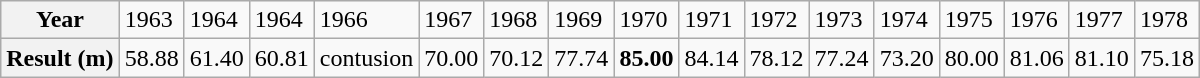<table class="wikitable">
<tr>
<th>Year</th>
<td>1963</td>
<td>1964</td>
<td>1964</td>
<td>1966</td>
<td>1967</td>
<td>1968</td>
<td>1969</td>
<td>1970</td>
<td>1971</td>
<td>1972</td>
<td>1973</td>
<td>1974</td>
<td>1975</td>
<td>1976</td>
<td>1977</td>
<td>1978</td>
</tr>
<tr>
<th>Result (m)</th>
<td>58.88</td>
<td>61.40</td>
<td>60.81</td>
<td>contusion</td>
<td>70.00</td>
<td>70.12</td>
<td>77.74</td>
<td><strong>85.00</strong></td>
<td>84.14</td>
<td>78.12</td>
<td>77.24</td>
<td>73.20</td>
<td>80.00</td>
<td>81.06</td>
<td>81.10</td>
<td>75.18</td>
</tr>
</table>
